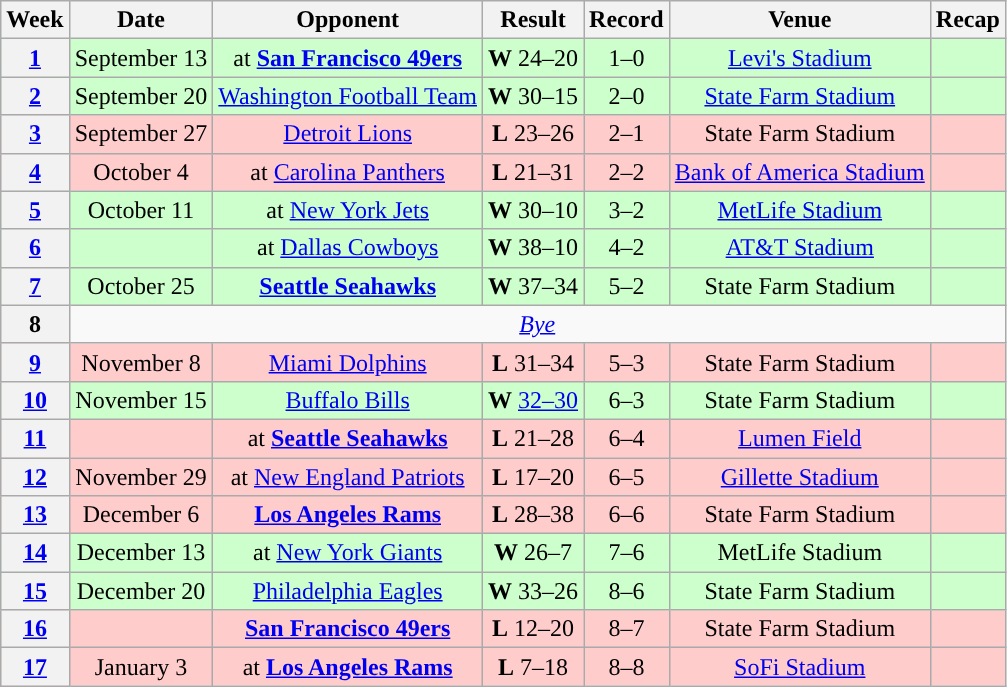<table class="wikitable" style="text-align:center">
<tr>
<th>Week</th>
<th>Date</th>
<th>Opponent</th>
<th>Result</th>
<th>Record</th>
<th>Venue</th>
<th>Recap</th>
</tr>
<tr style="background:#cfc">
<th><a href='#'>1</a></th>
<td>September 13</td>
<td>at <strong><a href='#'>San Francisco 49ers</a></strong></td>
<td><strong>W</strong> 24–20</td>
<td>1–0</td>
<td><a href='#'>Levi's Stadium</a></td>
<td></td>
</tr>
<tr style="background:#cfc">
<th><a href='#'>2</a></th>
<td>September 20</td>
<td><a href='#'>Washington Football Team</a></td>
<td><strong>W</strong> 30–15</td>
<td>2–0</td>
<td><a href='#'>State Farm Stadium</a></td>
<td></td>
</tr>
<tr style="background:#fcc">
<th><a href='#'>3</a></th>
<td>September 27</td>
<td><a href='#'>Detroit Lions</a></td>
<td><strong>L</strong> 23–26</td>
<td>2–1</td>
<td>State Farm Stadium</td>
<td></td>
</tr>
<tr style="background:#fcc">
<th><a href='#'>4</a></th>
<td>October 4</td>
<td>at <a href='#'>Carolina Panthers</a></td>
<td><strong>L</strong> 21–31</td>
<td>2–2</td>
<td><a href='#'>Bank of America Stadium</a></td>
<td></td>
</tr>
<tr style="background:#cfc">
<th><a href='#'>5</a></th>
<td>October 11</td>
<td>at <a href='#'>New York Jets</a></td>
<td><strong>W</strong> 30–10</td>
<td>3–2</td>
<td><a href='#'>MetLife Stadium</a></td>
<td></td>
</tr>
<tr style="background:#cfc">
<th><a href='#'>6</a></th>
<td></td>
<td>at <a href='#'>Dallas Cowboys</a></td>
<td><strong>W</strong> 38–10</td>
<td>4–2</td>
<td><a href='#'>AT&T Stadium</a></td>
<td></td>
</tr>
<tr style="background:#cfc">
<th><a href='#'>7</a></th>
<td>October 25</td>
<td><strong><a href='#'>Seattle Seahawks</a></strong></td>
<td><strong>W</strong> 37–34 </td>
<td>5–2</td>
<td>State Farm Stadium</td>
<td></td>
</tr>
<tr>
<th>8</th>
<td colspan="6"><em><a href='#'>Bye</a></em></td>
</tr>
<tr style="background:#fcc">
<th><a href='#'>9</a></th>
<td>November 8</td>
<td><a href='#'>Miami Dolphins</a></td>
<td><strong>L</strong> 31–34</td>
<td>5–3</td>
<td>State Farm Stadium</td>
<td></td>
</tr>
<tr style="background:#cfc">
<th><a href='#'>10</a></th>
<td>November 15</td>
<td><a href='#'>Buffalo Bills</a></td>
<td><strong>W</strong> <a href='#'>32–30</a></td>
<td>6–3</td>
<td>State Farm Stadium</td>
<td></td>
</tr>
<tr style="background:#fcc">
<th><a href='#'>11</a></th>
<td></td>
<td>at <strong><a href='#'>Seattle Seahawks</a></strong></td>
<td><strong>L</strong> 21–28</td>
<td>6–4</td>
<td><a href='#'>Lumen Field</a></td>
<td></td>
</tr>
<tr style="background:#fcc">
<th><a href='#'>12</a></th>
<td>November 29</td>
<td>at <a href='#'>New England Patriots</a></td>
<td><strong>L</strong> 17–20</td>
<td>6–5</td>
<td><a href='#'>Gillette Stadium</a></td>
<td></td>
</tr>
<tr style="background:#fcc">
<th><a href='#'>13</a></th>
<td>December 6</td>
<td><strong><a href='#'>Los Angeles Rams</a></strong></td>
<td><strong>L</strong> 28–38</td>
<td>6–6</td>
<td>State Farm Stadium</td>
<td></td>
</tr>
<tr style="background:#cfc">
<th><a href='#'>14</a></th>
<td>December 13</td>
<td>at <a href='#'>New York Giants</a></td>
<td><strong>W</strong> 26–7</td>
<td>7–6</td>
<td>MetLife Stadium</td>
<td></td>
</tr>
<tr style="background:#cfc">
<th><a href='#'>15</a></th>
<td>December 20</td>
<td><a href='#'>Philadelphia Eagles</a></td>
<td><strong>W</strong> 33–26</td>
<td>8–6</td>
<td>State Farm Stadium</td>
<td></td>
</tr>
<tr style="background:#fcc">
<th><a href='#'>16</a></th>
<td></td>
<td><strong><a href='#'>San Francisco 49ers</a></strong></td>
<td><strong>L</strong> 12–20</td>
<td>8–7</td>
<td>State Farm Stadium</td>
<td></td>
</tr>
<tr style="background:#fcc">
<th><a href='#'>17</a></th>
<td>January 3</td>
<td>at <strong><a href='#'>Los Angeles Rams</a></strong></td>
<td><strong>L</strong> 7–18</td>
<td>8–8</td>
<td><a href='#'>SoFi Stadium</a></td>
<td></td>
</tr>
</table>
